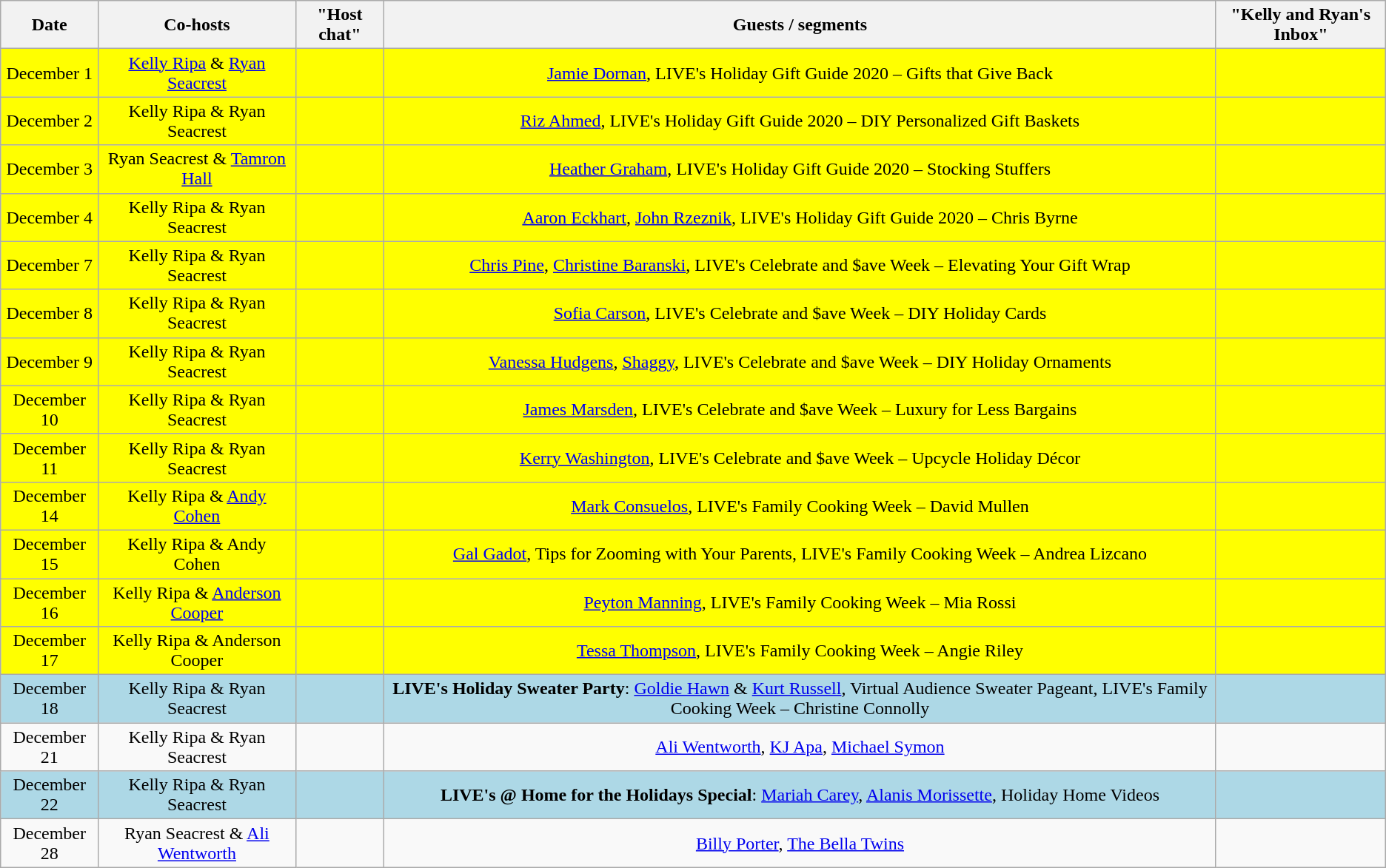<table class="wikitable sortable" style="text-align:center;">
<tr>
<th>Date</th>
<th>Co-hosts</th>
<th>"Host chat"</th>
<th>Guests / segments</th>
<th>"Kelly and Ryan's Inbox"</th>
</tr>
<tr style="background:yellow;">
<td>December 1</td>
<td><a href='#'>Kelly Ripa</a> & <a href='#'>Ryan Seacrest</a></td>
<td></td>
<td><a href='#'>Jamie Dornan</a>, LIVE's Holiday Gift Guide 2020 – Gifts that Give Back</td>
<td></td>
</tr>
<tr style="background:yellow;">
<td>December 2</td>
<td>Kelly Ripa & Ryan Seacrest</td>
<td></td>
<td><a href='#'>Riz Ahmed</a>, LIVE's Holiday Gift Guide 2020 – DIY Personalized Gift Baskets</td>
<td></td>
</tr>
<tr style="background:yellow;">
<td>December 3</td>
<td>Ryan Seacrest & <a href='#'>Tamron Hall</a></td>
<td></td>
<td><a href='#'>Heather Graham</a>, LIVE's Holiday Gift Guide 2020 – Stocking Stuffers</td>
<td></td>
</tr>
<tr style="background:yellow;">
<td>December 4</td>
<td>Kelly Ripa & Ryan Seacrest</td>
<td></td>
<td><a href='#'>Aaron Eckhart</a>, <a href='#'>John Rzeznik</a>, LIVE's Holiday Gift Guide 2020 – Chris Byrne</td>
<td></td>
</tr>
<tr style="background:yellow;">
<td>December 7</td>
<td>Kelly Ripa & Ryan Seacrest</td>
<td></td>
<td><a href='#'>Chris Pine</a>, <a href='#'>Christine Baranski</a>, LIVE's Celebrate and $ave Week – Elevating Your Gift Wrap</td>
<td></td>
</tr>
<tr style="background:yellow;">
<td>December 8</td>
<td>Kelly Ripa & Ryan Seacrest</td>
<td></td>
<td><a href='#'>Sofia Carson</a>, LIVE's Celebrate and $ave Week – DIY Holiday Cards</td>
<td></td>
</tr>
<tr style="background:yellow;">
<td>December 9</td>
<td>Kelly Ripa & Ryan Seacrest</td>
<td></td>
<td><a href='#'>Vanessa Hudgens</a>, <a href='#'>Shaggy</a>, LIVE's Celebrate and $ave Week – DIY Holiday Ornaments</td>
<td></td>
</tr>
<tr style="background:yellow;">
<td>December 10</td>
<td>Kelly Ripa & Ryan Seacrest</td>
<td></td>
<td><a href='#'>James Marsden</a>, LIVE's Celebrate and $ave Week – Luxury for Less Bargains</td>
<td></td>
</tr>
<tr style="background:yellow;">
<td>December 11</td>
<td>Kelly Ripa & Ryan Seacrest</td>
<td></td>
<td><a href='#'>Kerry Washington</a>, LIVE's Celebrate and $ave Week – Upcycle Holiday Décor</td>
<td></td>
</tr>
<tr style="background:yellow;">
<td>December 14</td>
<td>Kelly Ripa & <a href='#'>Andy Cohen</a></td>
<td></td>
<td><a href='#'>Mark Consuelos</a>, LIVE's Family Cooking Week – David Mullen</td>
<td></td>
</tr>
<tr style="background:yellow;">
<td>December 15</td>
<td>Kelly Ripa & Andy Cohen</td>
<td></td>
<td><a href='#'>Gal Gadot</a>, Tips for Zooming with Your Parents, LIVE's Family Cooking Week – Andrea Lizcano</td>
<td></td>
</tr>
<tr style="background:yellow;">
<td>December 16</td>
<td>Kelly Ripa & <a href='#'>Anderson Cooper</a></td>
<td></td>
<td><a href='#'>Peyton Manning</a>, LIVE's Family Cooking Week – Mia Rossi</td>
<td></td>
</tr>
<tr style="background:yellow;">
<td>December 17</td>
<td>Kelly Ripa & Anderson Cooper</td>
<td></td>
<td><a href='#'>Tessa Thompson</a>, LIVE's Family Cooking Week – Angie Riley</td>
<td></td>
</tr>
<tr style="background:lightblue;">
<td>December 18</td>
<td>Kelly Ripa & Ryan Seacrest</td>
<td></td>
<td><strong>LIVE's Holiday Sweater Party</strong>: <a href='#'>Goldie Hawn</a> & <a href='#'>Kurt Russell</a>, Virtual Audience Sweater Pageant, LIVE's Family Cooking Week – Christine Connolly</td>
<td></td>
</tr>
<tr>
<td>December 21</td>
<td>Kelly Ripa & Ryan Seacrest</td>
<td></td>
<td><a href='#'>Ali Wentworth</a>, <a href='#'>KJ Apa</a>, <a href='#'>Michael Symon</a></td>
<td></td>
</tr>
<tr style="background:lightblue;">
<td>December 22</td>
<td>Kelly Ripa & Ryan Seacrest</td>
<td></td>
<td><strong>LIVE's @ Home for the Holidays Special</strong>: <a href='#'>Mariah Carey</a>, <a href='#'>Alanis Morissette</a>, Holiday Home Videos</td>
<td></td>
</tr>
<tr>
<td>December 28</td>
<td>Ryan Seacrest & <a href='#'>Ali Wentworth</a></td>
<td></td>
<td><a href='#'>Billy Porter</a>, <a href='#'>The Bella Twins</a></td>
<td></td>
</tr>
</table>
